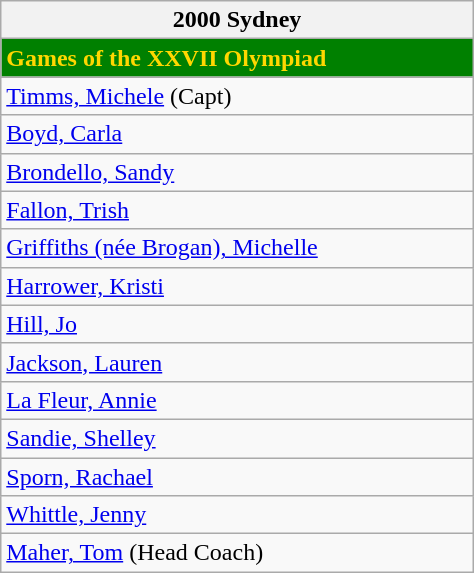<table class="wikitable collapsible autocollapse" width=25%>
<tr>
<th>2000 Sydney</th>
</tr>
<tr>
<td bgcolor=green style="color:gold; width:200px"><strong>Games of the XXVII Olympiad</strong></td>
</tr>
<tr>
<td><a href='#'>Timms, Michele</a> (Capt)</td>
</tr>
<tr>
<td><a href='#'>Boyd, Carla</a></td>
</tr>
<tr>
<td><a href='#'>Brondello, Sandy</a></td>
</tr>
<tr>
<td><a href='#'>Fallon, Trish</a></td>
</tr>
<tr>
<td><a href='#'>Griffiths (née Brogan), Michelle</a></td>
</tr>
<tr>
<td><a href='#'>Harrower, Kristi</a></td>
</tr>
<tr>
<td><a href='#'>Hill, Jo</a></td>
</tr>
<tr>
<td><a href='#'>Jackson, Lauren</a></td>
</tr>
<tr>
<td><a href='#'>La Fleur, Annie</a></td>
</tr>
<tr>
<td><a href='#'>Sandie, Shelley</a></td>
</tr>
<tr>
<td><a href='#'>Sporn, Rachael</a></td>
</tr>
<tr>
<td><a href='#'>Whittle, Jenny</a></td>
</tr>
<tr>
<td><a href='#'>Maher, Tom</a> (Head Coach)</td>
</tr>
</table>
